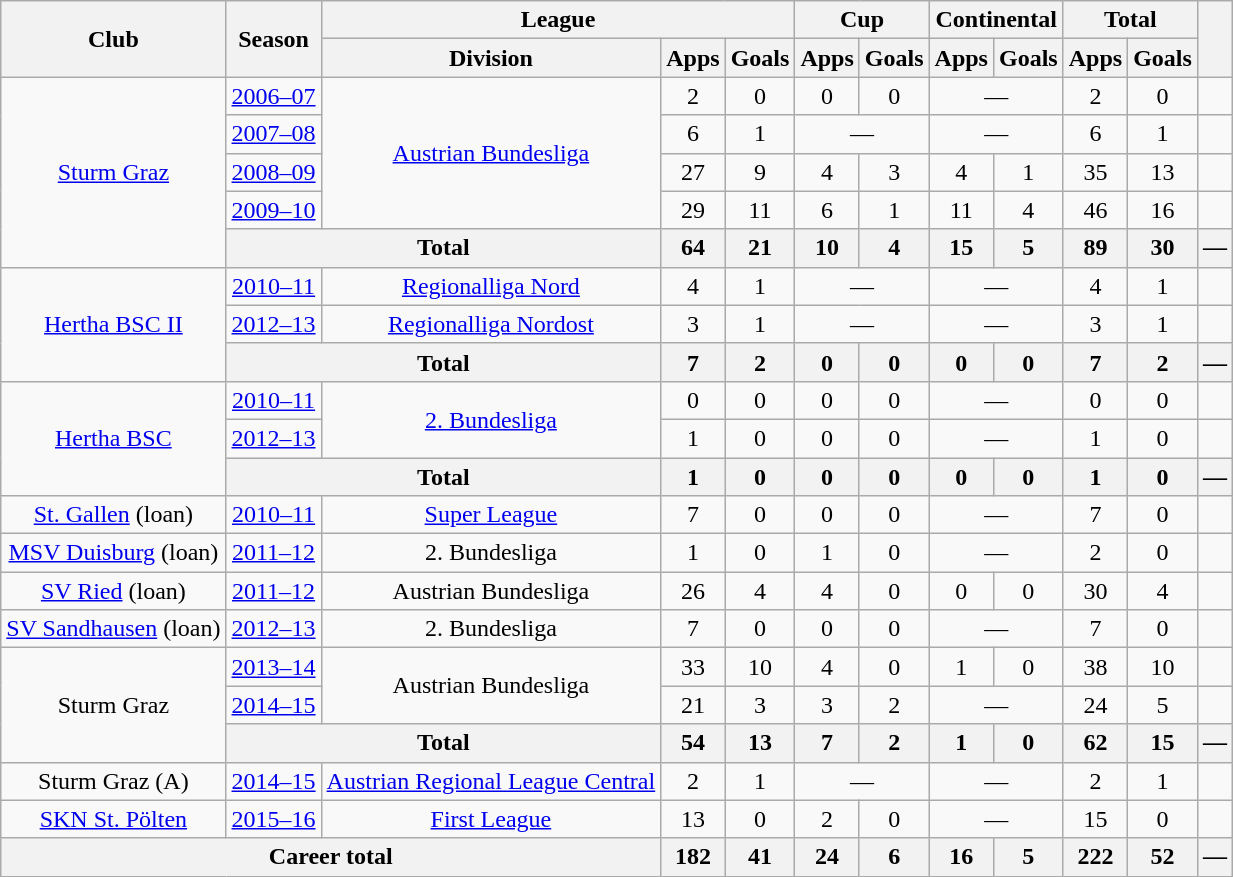<table class="wikitable" style="text-align:center">
<tr>
<th rowspan="2">Club</th>
<th rowspan="2">Season</th>
<th colspan="3">League</th>
<th colspan="2">Cup</th>
<th colspan="2">Continental</th>
<th colspan="2">Total</th>
<th rowspan="2"></th>
</tr>
<tr>
<th>Division</th>
<th>Apps</th>
<th>Goals</th>
<th>Apps</th>
<th>Goals</th>
<th>Apps</th>
<th>Goals</th>
<th>Apps</th>
<th>Goals</th>
</tr>
<tr>
<td rowspan="5"><a href='#'>Sturm Graz</a></td>
<td><a href='#'>2006–07</a></td>
<td rowspan="4"><a href='#'>Austrian Bundesliga</a></td>
<td>2</td>
<td>0</td>
<td>0</td>
<td>0</td>
<td colspan="2">—</td>
<td>2</td>
<td>0</td>
<td></td>
</tr>
<tr>
<td><a href='#'>2007–08</a></td>
<td>6</td>
<td>1</td>
<td colspan="2">—</td>
<td colspan="2">—</td>
<td>6</td>
<td>1</td>
<td></td>
</tr>
<tr>
<td><a href='#'>2008–09</a></td>
<td>27</td>
<td>9</td>
<td>4</td>
<td>3</td>
<td>4</td>
<td>1</td>
<td>35</td>
<td>13</td>
<td></td>
</tr>
<tr>
<td><a href='#'>2009–10</a></td>
<td>29</td>
<td>11</td>
<td>6</td>
<td>1</td>
<td>11</td>
<td>4</td>
<td>46</td>
<td>16</td>
<td></td>
</tr>
<tr>
<th colspan="2">Total</th>
<th>64</th>
<th>21</th>
<th>10</th>
<th>4</th>
<th>15</th>
<th>5</th>
<th>89</th>
<th>30</th>
<th>—</th>
</tr>
<tr>
<td rowspan="3"><a href='#'>Hertha BSC II</a></td>
<td><a href='#'>2010–11</a></td>
<td><a href='#'>Regionalliga Nord</a></td>
<td>4</td>
<td>1</td>
<td colspan="2">—</td>
<td colspan="2">—</td>
<td>4</td>
<td>1</td>
<td></td>
</tr>
<tr>
<td><a href='#'>2012–13</a></td>
<td><a href='#'>Regionalliga Nordost</a></td>
<td>3</td>
<td>1</td>
<td colspan="2">—</td>
<td colspan="2">—</td>
<td>3</td>
<td>1</td>
<td></td>
</tr>
<tr>
<th colspan="2">Total</th>
<th>7</th>
<th>2</th>
<th>0</th>
<th>0</th>
<th>0</th>
<th>0</th>
<th>7</th>
<th>2</th>
<th>—</th>
</tr>
<tr>
<td rowspan="3"><a href='#'>Hertha BSC</a></td>
<td><a href='#'>2010–11</a></td>
<td rowspan="2"><a href='#'>2. Bundesliga</a></td>
<td>0</td>
<td>0</td>
<td>0</td>
<td>0</td>
<td colspan="2">—</td>
<td>0</td>
<td>0</td>
<td></td>
</tr>
<tr>
<td><a href='#'>2012–13</a></td>
<td>1</td>
<td>0</td>
<td>0</td>
<td>0</td>
<td colspan="2">—</td>
<td>1</td>
<td>0</td>
<td></td>
</tr>
<tr>
<th colspan="2">Total</th>
<th>1</th>
<th>0</th>
<th>0</th>
<th>0</th>
<th>0</th>
<th>0</th>
<th>1</th>
<th>0</th>
<th>—</th>
</tr>
<tr>
<td><a href='#'>St. Gallen</a> (loan)</td>
<td><a href='#'>2010–11</a></td>
<td><a href='#'>Super League</a></td>
<td>7</td>
<td>0</td>
<td>0</td>
<td>0</td>
<td colspan="2">—</td>
<td>7</td>
<td>0</td>
<td></td>
</tr>
<tr>
<td><a href='#'>MSV Duisburg</a> (loan)</td>
<td><a href='#'>2011–12</a></td>
<td>2. Bundesliga</td>
<td>1</td>
<td>0</td>
<td>1</td>
<td>0</td>
<td colspan="2">—</td>
<td>2</td>
<td>0</td>
<td></td>
</tr>
<tr>
<td><a href='#'>SV Ried</a> (loan)</td>
<td><a href='#'>2011–12</a></td>
<td>Austrian Bundesliga</td>
<td>26</td>
<td>4</td>
<td>4</td>
<td>0</td>
<td>0</td>
<td>0</td>
<td>30</td>
<td>4</td>
<td></td>
</tr>
<tr>
<td><a href='#'>SV Sandhausen</a> (loan)</td>
<td><a href='#'>2012–13</a></td>
<td>2. Bundesliga</td>
<td>7</td>
<td>0</td>
<td>0</td>
<td>0</td>
<td colspan="2">—</td>
<td>7</td>
<td>0</td>
<td></td>
</tr>
<tr>
<td rowspan="3">Sturm Graz</td>
<td><a href='#'>2013–14</a></td>
<td rowspan="2">Austrian Bundesliga</td>
<td>33</td>
<td>10</td>
<td>4</td>
<td>0</td>
<td>1</td>
<td>0</td>
<td>38</td>
<td>10</td>
<td></td>
</tr>
<tr>
<td><a href='#'>2014–15</a></td>
<td>21</td>
<td>3</td>
<td>3</td>
<td>2</td>
<td colspan="2">—</td>
<td>24</td>
<td>5</td>
<td></td>
</tr>
<tr>
<th colspan="2">Total</th>
<th>54</th>
<th>13</th>
<th>7</th>
<th>2</th>
<th>1</th>
<th>0</th>
<th>62</th>
<th>15</th>
<th>—</th>
</tr>
<tr>
<td>Sturm Graz (A)</td>
<td><a href='#'>2014–15</a></td>
<td><a href='#'>Austrian Regional League Central</a></td>
<td>2</td>
<td>1</td>
<td colspan="2">—</td>
<td colspan="2">—</td>
<td>2</td>
<td>1</td>
<td></td>
</tr>
<tr>
<td><a href='#'>SKN St. Pölten</a></td>
<td><a href='#'>2015–16</a></td>
<td><a href='#'>First League</a></td>
<td>13</td>
<td>0</td>
<td>2</td>
<td>0</td>
<td colspan="2">—</td>
<td>15</td>
<td>0</td>
<td></td>
</tr>
<tr>
<th colspan="3">Career total</th>
<th>182</th>
<th>41</th>
<th>24</th>
<th>6</th>
<th>16</th>
<th>5</th>
<th>222</th>
<th>52</th>
<th>—</th>
</tr>
</table>
